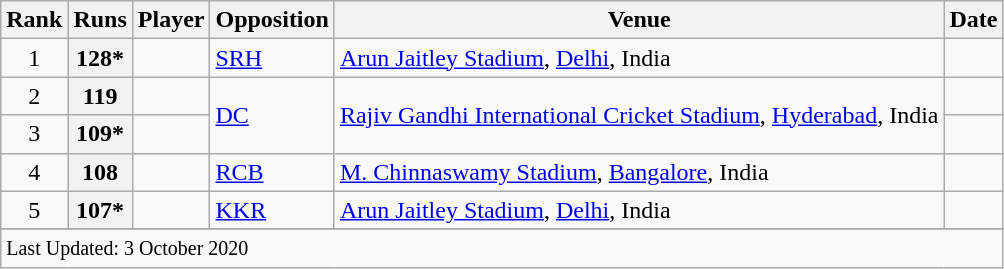<table class="wikitable">
<tr>
<th><strong>Rank</strong></th>
<th><strong>Runs</strong></th>
<th><strong>Player</strong></th>
<th><strong>Opposition</strong></th>
<th><strong>Venue</strong></th>
<th><strong>Date</strong></th>
</tr>
<tr>
<td align=center>1</td>
<th scope=row style=text-align:center;>128*</th>
<td></td>
<td><a href='#'>SRH</a></td>
<td><a href='#'>Arun Jaitley Stadium</a>, <a href='#'>Delhi</a>, India</td>
<td></td>
</tr>
<tr>
<td align=center>2</td>
<th scope=row style=text-align:center;>119</th>
<td></td>
<td rowspan=2><a href='#'>DC</a></td>
<td rowspan=2><a href='#'>Rajiv Gandhi International Cricket Stadium</a>, <a href='#'>Hyderabad</a>, India</td>
<td></td>
</tr>
<tr>
<td align=center>3</td>
<th scope=row style=text-align:center;>109*</th>
<td></td>
<td></td>
</tr>
<tr>
<td align=center>4</td>
<th scope=row style=text-align:center;>108</th>
<td></td>
<td><a href='#'>RCB</a></td>
<td><a href='#'>M. Chinnaswamy Stadium</a>, <a href='#'>Bangalore</a>, India</td>
<td></td>
</tr>
<tr>
<td align=center>5</td>
<th scope=row style=text-align:center;>107*</th>
<td></td>
<td><a href='#'>KKR</a></td>
<td><a href='#'>Arun Jaitley Stadium</a>, <a href='#'>Delhi</a>, India</td>
<td></td>
</tr>
<tr>
</tr>
<tr class=sortbottom>
<td colspan=6><small>Last Updated: 3 October 2020</small></td>
</tr>
</table>
